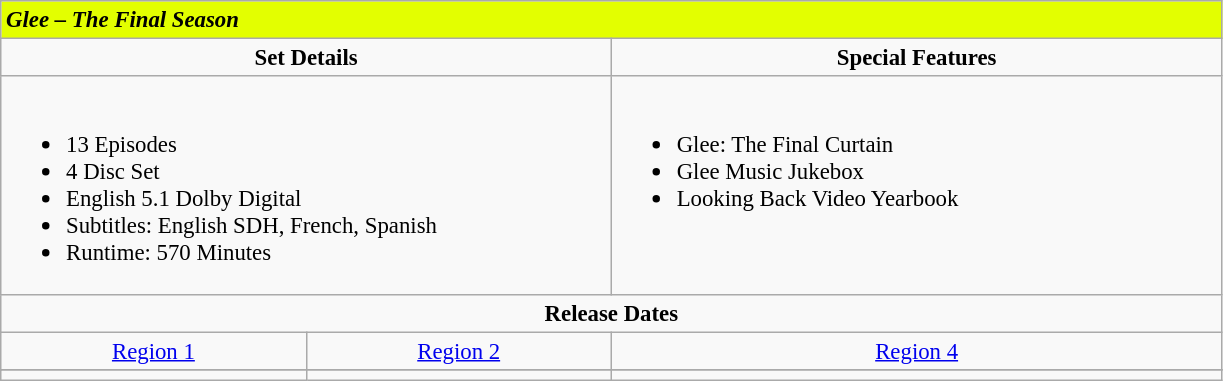<table class="wikitable" style="font-size: 95%;">
<tr style="background:#E3FF00;">
<td colspan="3"><span> <strong><em>Glee – The Final Season</em></strong></span></td>
</tr>
<tr style="vertical-align:top; text-align:center;">
<td style="width:400px;" colspan="2"><strong>Set Details</strong></td>
<td style="width:400px; " colspan="2"><strong>Special Features</strong></td>
</tr>
<tr valign="top">
<td colspan="2"  style="text-align:left; width:400px;"><br><ul><li>13 Episodes</li><li>4 Disc Set</li><li>English 5.1 Dolby Digital</li><li>Subtitles: English SDH, French, Spanish</li><li>Runtime: 570 Minutes</li></ul></td>
<td colspan="3"  style="text-align:left; width:400px;"><br><ul><li>Glee: The Final Curtain</li><li>Glee Music Jukebox</li><li>Looking Back Video Yearbook</li></ul></td>
</tr>
<tr>
<td colspan="3" style="text-align:center;"><strong>Release Dates</strong></td>
</tr>
<tr>
<td style="text-align:center;"><a href='#'>Region 1</a></td>
<td style="text-align:center;"><a href='#'>Region 2</a></td>
<td style="text-align:center;"><a href='#'>Region 4</a></td>
</tr>
<tr style="text-align:center;">
</tr>
<tr style="text-align:center;">
</tr>
<tr>
<td colspan="1"></td>
<td colspan="1"></td>
<td colspan="1"></td>
</tr>
</table>
